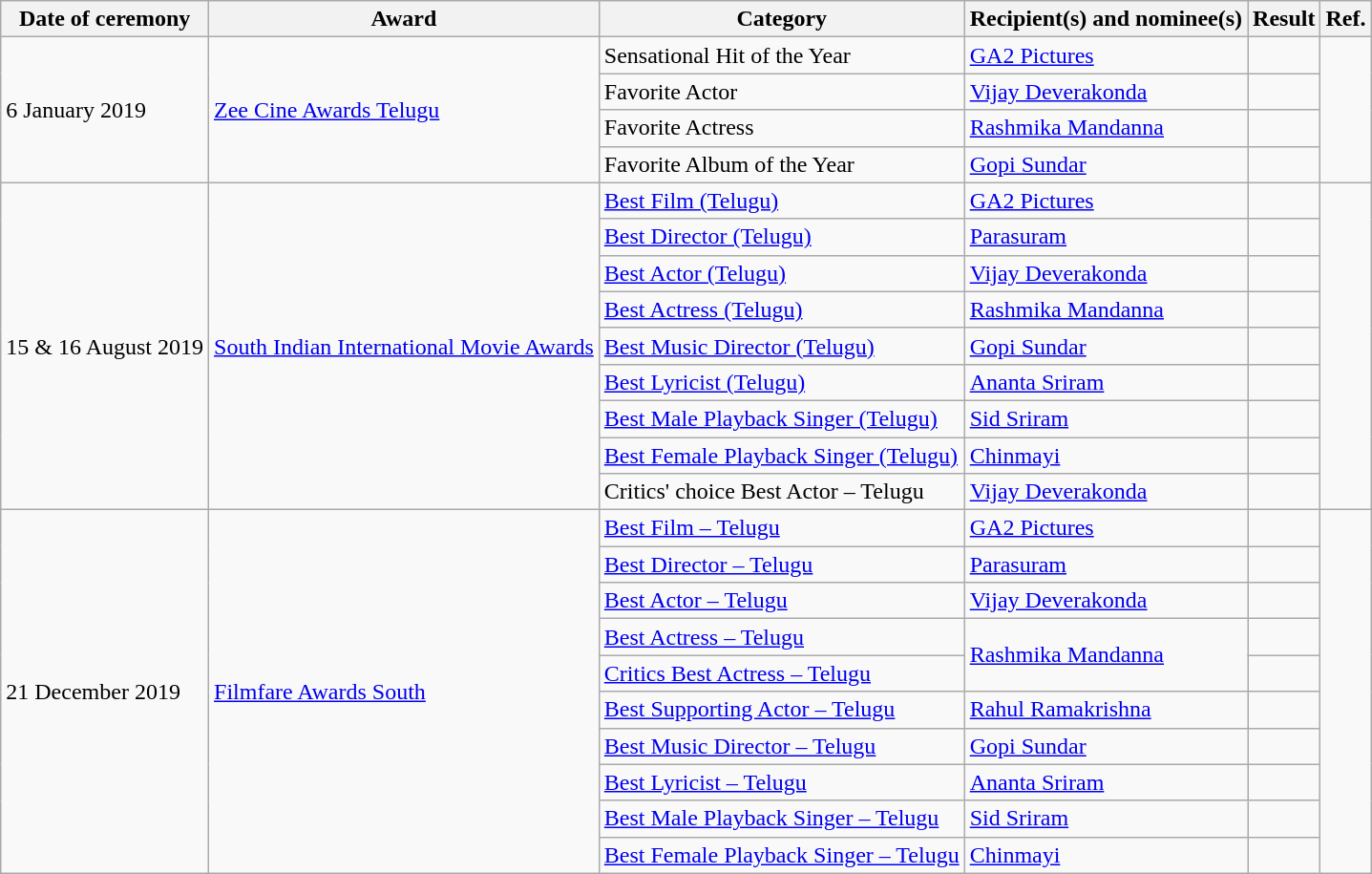<table class="wikitable sortable">
<tr>
<th>Date of ceremony</th>
<th>Award</th>
<th>Category</th>
<th>Recipient(s) and nominee(s)</th>
<th>Result</th>
<th>Ref.</th>
</tr>
<tr>
<td rowspan="4">6 January 2019</td>
<td rowspan="4"><a href='#'>Zee Cine Awards Telugu</a></td>
<td>Sensational Hit of the Year</td>
<td><a href='#'>GA2 Pictures</a></td>
<td></td>
<td rowspan="4"></td>
</tr>
<tr>
<td>Favorite Actor</td>
<td><a href='#'>Vijay Deverakonda</a></td>
<td></td>
</tr>
<tr>
<td>Favorite Actress</td>
<td><a href='#'>Rashmika Mandanna</a></td>
<td></td>
</tr>
<tr>
<td>Favorite Album of the Year</td>
<td><a href='#'>Gopi Sundar</a></td>
<td></td>
</tr>
<tr>
<td rowspan="9">15 & 16 August 2019</td>
<td rowspan="9"><a href='#'>South Indian International Movie Awards</a></td>
<td><a href='#'>Best Film (Telugu)</a></td>
<td><a href='#'>GA2 Pictures</a></td>
<td></td>
<td rowspan="9"></td>
</tr>
<tr>
<td><a href='#'>Best Director (Telugu)</a></td>
<td><a href='#'>Parasuram</a></td>
<td></td>
</tr>
<tr>
<td><a href='#'>Best Actor (Telugu)</a></td>
<td><a href='#'>Vijay Deverakonda</a></td>
<td></td>
</tr>
<tr>
<td><a href='#'>Best Actress (Telugu)</a></td>
<td><a href='#'>Rashmika Mandanna</a></td>
<td></td>
</tr>
<tr>
<td><a href='#'>Best Music Director (Telugu)</a></td>
<td><a href='#'>Gopi Sundar</a></td>
<td></td>
</tr>
<tr>
<td><a href='#'>Best Lyricist (Telugu)</a></td>
<td><a href='#'>Ananta Sriram</a></td>
<td></td>
</tr>
<tr>
<td><a href='#'>Best Male Playback Singer (Telugu)</a></td>
<td><a href='#'>Sid Sriram</a></td>
<td></td>
</tr>
<tr>
<td><a href='#'>Best Female Playback Singer (Telugu)</a></td>
<td><a href='#'>Chinmayi</a></td>
<td></td>
</tr>
<tr>
<td>Critics' choice Best Actor – Telugu</td>
<td><a href='#'>Vijay Deverakonda</a></td>
<td></td>
</tr>
<tr>
<td rowspan="10">21 December 2019</td>
<td rowspan="10"><a href='#'>Filmfare Awards South</a></td>
<td><a href='#'>Best Film – Telugu</a></td>
<td><a href='#'>GA2 Pictures</a></td>
<td></td>
<td rowspan="10"></td>
</tr>
<tr>
<td><a href='#'>Best Director – Telugu</a></td>
<td><a href='#'>Parasuram</a></td>
<td></td>
</tr>
<tr>
<td><a href='#'>Best Actor – Telugu</a></td>
<td><a href='#'>Vijay Deverakonda</a></td>
<td></td>
</tr>
<tr>
<td><a href='#'>Best Actress – Telugu</a></td>
<td rowspan="2"><a href='#'>Rashmika Mandanna</a></td>
<td></td>
</tr>
<tr>
<td><a href='#'>Critics Best Actress – Telugu</a></td>
<td></td>
</tr>
<tr>
<td><a href='#'>Best Supporting Actor – Telugu</a></td>
<td><a href='#'>Rahul Ramakrishna</a></td>
<td></td>
</tr>
<tr>
<td><a href='#'>Best Music Director – Telugu</a></td>
<td><a href='#'>Gopi Sundar</a></td>
<td></td>
</tr>
<tr>
<td><a href='#'>Best Lyricist – Telugu</a></td>
<td><a href='#'>Ananta Sriram</a></td>
<td></td>
</tr>
<tr>
<td><a href='#'>Best Male Playback Singer – Telugu</a></td>
<td><a href='#'>Sid Sriram</a></td>
<td></td>
</tr>
<tr>
<td><a href='#'>Best Female Playback Singer – Telugu</a></td>
<td><a href='#'>Chinmayi</a></td>
<td></td>
</tr>
</table>
